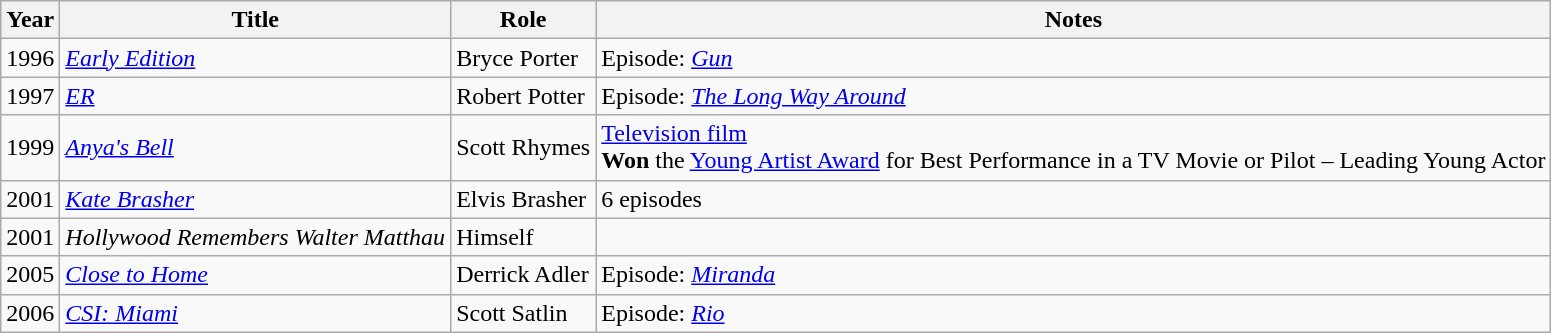<table class="wikitable">
<tr>
<th>Year</th>
<th>Title</th>
<th>Role</th>
<th>Notes</th>
</tr>
<tr>
<td>1996</td>
<td><em><a href='#'>Early Edition</a></em></td>
<td>Bryce Porter</td>
<td>Episode: <em><a href='#'>Gun</a></em></td>
</tr>
<tr>
<td>1997</td>
<td><em><a href='#'>ER</a></em></td>
<td>Robert Potter</td>
<td>Episode: <em><a href='#'>The Long Way Around</a></em></td>
</tr>
<tr>
<td>1999</td>
<td><em><a href='#'>Anya's Bell</a></em></td>
<td>Scott Rhymes</td>
<td><a href='#'>Television film</a><br><strong>Won</strong> the <a href='#'>Young Artist Award</a> for Best Performance in a TV Movie or Pilot – Leading Young Actor</td>
</tr>
<tr>
<td>2001</td>
<td><em><a href='#'>Kate Brasher</a></em></td>
<td>Elvis Brasher</td>
<td>6 episodes</td>
</tr>
<tr>
<td>2001</td>
<td><em>Hollywood Remembers Walter Matthau</em></td>
<td>Himself</td>
<td></td>
</tr>
<tr>
<td>2005</td>
<td><em><a href='#'>Close to Home</a></em></td>
<td>Derrick Adler</td>
<td>Episode: <em><a href='#'>Miranda</a></em></td>
</tr>
<tr>
<td>2006</td>
<td><em><a href='#'>CSI: Miami</a></em></td>
<td>Scott Satlin</td>
<td>Episode: <em><a href='#'>Rio</a></em></td>
</tr>
</table>
